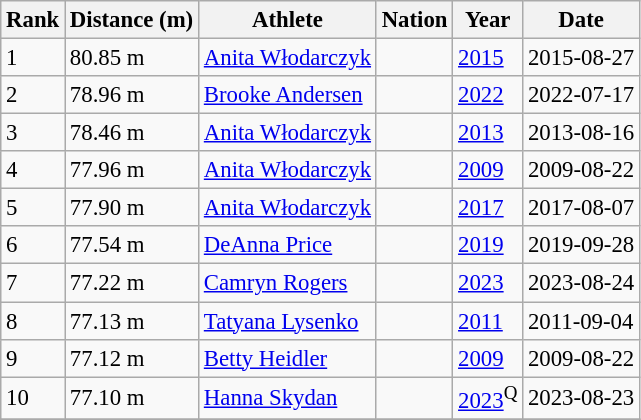<table class=wikitable style="font-size:95%">
<tr>
<th>Rank</th>
<th>Distance (m)</th>
<th>Athlete</th>
<th>Nation</th>
<th>Year</th>
<th>Date</th>
</tr>
<tr>
<td>1</td>
<td>80.85 m</td>
<td><a href='#'>Anita Włodarczyk</a></td>
<td></td>
<td><a href='#'>2015</a></td>
<td>2015-08-27</td>
</tr>
<tr>
<td>2</td>
<td>78.96 m</td>
<td><a href='#'>Brooke Andersen</a></td>
<td></td>
<td><a href='#'>2022</a></td>
<td>2022-07-17</td>
</tr>
<tr>
<td>3</td>
<td>78.46 m</td>
<td><a href='#'>Anita Włodarczyk</a></td>
<td></td>
<td><a href='#'>2013</a></td>
<td>2013-08-16</td>
</tr>
<tr>
<td>4</td>
<td>77.96 m</td>
<td><a href='#'>Anita Włodarczyk</a></td>
<td></td>
<td><a href='#'>2009</a></td>
<td>2009-08-22</td>
</tr>
<tr>
<td>5</td>
<td>77.90 m</td>
<td><a href='#'>Anita Włodarczyk</a></td>
<td></td>
<td><a href='#'>2017</a></td>
<td>2017-08-07</td>
</tr>
<tr>
<td>6</td>
<td>77.54 m</td>
<td><a href='#'>DeAnna Price</a></td>
<td></td>
<td><a href='#'>2019</a></td>
<td>2019-09-28</td>
</tr>
<tr>
<td>7</td>
<td>77.22 m</td>
<td><a href='#'>Camryn Rogers</a></td>
<td></td>
<td><a href='#'>2023</a></td>
<td>2023-08-24</td>
</tr>
<tr>
<td>8</td>
<td>77.13 m</td>
<td><a href='#'>Tatyana Lysenko</a></td>
<td></td>
<td><a href='#'>2011</a></td>
<td>2011-09-04</td>
</tr>
<tr>
<td>9</td>
<td>77.12 m</td>
<td><a href='#'>Betty Heidler</a></td>
<td></td>
<td><a href='#'>2009</a></td>
<td>2009-08-22</td>
</tr>
<tr>
<td>10</td>
<td>77.10 m</td>
<td><a href='#'>Hanna Skydan</a></td>
<td></td>
<td><a href='#'>2023</a><sup>Q</sup></td>
<td>2023-08-23</td>
</tr>
<tr>
</tr>
</table>
